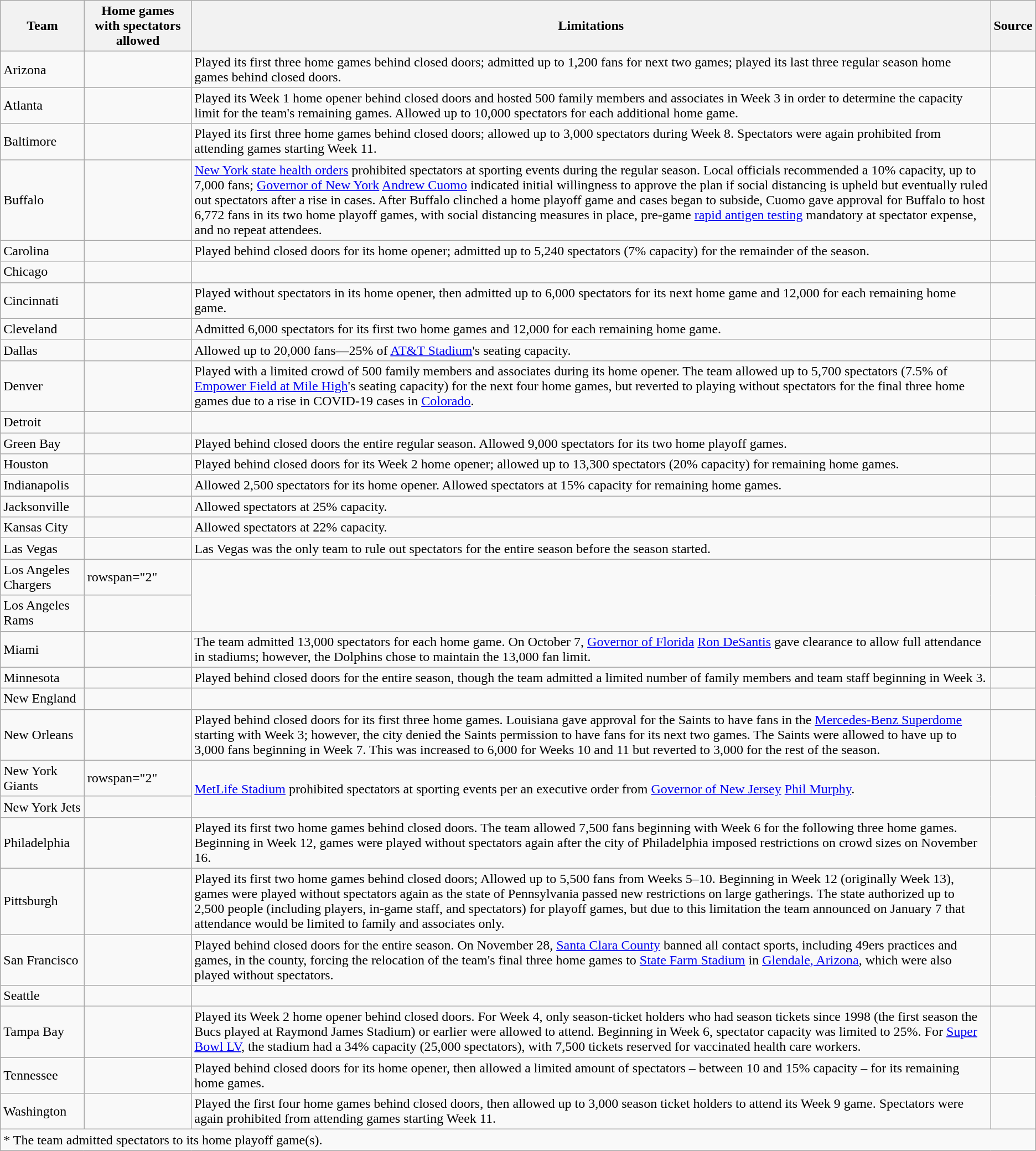<table class="wikitable sortable">
<tr>
<th>Team</th>
<th>Home games with spectators allowed</th>
<th>Limitations</th>
<th>Source</th>
</tr>
<tr>
<td>Arizona</td>
<td></td>
<td>Played its first three home games behind closed doors; admitted up to 1,200 fans for next two games; played its last three regular season home games behind closed doors.</td>
<td></td>
</tr>
<tr>
<td>Atlanta</td>
<td></td>
<td>Played its Week 1 home opener behind closed doors and hosted 500 family members and associates in Week 3 in order to determine the capacity limit for the team's remaining games. Allowed up to 10,000 spectators for each additional home game.</td>
<td></td>
</tr>
<tr>
<td>Baltimore</td>
<td></td>
<td>Played its first three home games behind closed doors; allowed up to 3,000 spectators during Week 8. Spectators were again prohibited from attending games starting Week 11.</td>
<td></td>
</tr>
<tr>
<td>Buffalo</td>
<td></td>
<td><a href='#'>New York state health orders</a> prohibited spectators at sporting events during the regular season. Local officials recommended a 10% capacity, up to 7,000 fans; <a href='#'>Governor of New York</a> <a href='#'>Andrew Cuomo</a> indicated initial willingness to approve the plan if social distancing is upheld but eventually ruled out spectators after a rise in cases. After Buffalo clinched a home playoff game and cases began to subside, Cuomo gave approval for Buffalo to host 6,772 fans in its two home playoff games, with social distancing measures in place, pre-game <a href='#'>rapid antigen testing</a> mandatory at spectator expense, and no repeat attendees.</td>
<td></td>
</tr>
<tr>
<td>Carolina</td>
<td></td>
<td>Played behind closed doors for its home opener; admitted up to 5,240 spectators (7% capacity) for the remainder of the season.</td>
<td></td>
</tr>
<tr>
<td>Chicago</td>
<td></td>
<td></td>
<td></td>
</tr>
<tr>
<td>Cincinnati</td>
<td></td>
<td>Played without spectators in its home opener, then admitted up to 6,000 spectators for its next home game and 12,000 for each remaining home game.</td>
<td></td>
</tr>
<tr>
<td>Cleveland</td>
<td></td>
<td>Admitted 6,000 spectators for its first two home games and 12,000 for each remaining home game.</td>
<td></td>
</tr>
<tr>
<td>Dallas</td>
<td></td>
<td>Allowed up to 20,000 fans—25% of <a href='#'>AT&T Stadium</a>'s seating capacity.</td>
<td></td>
</tr>
<tr>
<td>Denver</td>
<td></td>
<td>Played with a limited crowd of 500 family members and associates during its home opener. The team allowed up to 5,700 spectators (7.5% of <a href='#'>Empower Field at Mile High</a>'s seating capacity) for the next four home games, but reverted to playing without spectators for the final three home games due to a rise in COVID-19 cases in <a href='#'>Colorado</a>.</td>
<td></td>
</tr>
<tr>
<td>Detroit</td>
<td></td>
<td></td>
<td></td>
</tr>
<tr>
<td>Green Bay</td>
<td></td>
<td>Played behind closed doors the entire regular season. Allowed 9,000 spectators for its two home playoff games.</td>
<td></td>
</tr>
<tr>
<td>Houston</td>
<td></td>
<td>Played behind closed doors for its Week 2 home opener; allowed up to 13,300 spectators (20% capacity) for remaining home games.</td>
<td></td>
</tr>
<tr>
<td>Indianapolis</td>
<td></td>
<td>Allowed 2,500 spectators for its home opener. Allowed spectators at 15% capacity for remaining home games.</td>
<td></td>
</tr>
<tr>
<td>Jacksonville</td>
<td></td>
<td>Allowed spectators at 25% capacity.</td>
<td></td>
</tr>
<tr>
<td>Kansas City</td>
<td></td>
<td>Allowed spectators at 22% capacity.</td>
<td></td>
</tr>
<tr>
<td>Las Vegas</td>
<td></td>
<td>Las Vegas was the only team to rule out spectators for the entire season before the season started.</td>
<td></td>
</tr>
<tr>
<td>Los Angeles Chargers</td>
<td>rowspan="2" </td>
<td rowspan="2"></td>
<td rowspan="2"></td>
</tr>
<tr>
<td>Los Angeles Rams</td>
</tr>
<tr>
<td>Miami</td>
<td></td>
<td>The team admitted 13,000 spectators for each home game.  On October 7, <a href='#'>Governor of Florida</a> <a href='#'>Ron DeSantis</a> gave clearance to allow full attendance in stadiums; however, the Dolphins chose to maintain the 13,000 fan limit.</td>
<td></td>
</tr>
<tr>
<td>Minnesota</td>
<td></td>
<td>Played behind closed doors for the entire season, though the team admitted a limited number of family members and team staff beginning in Week 3.</td>
<td></td>
</tr>
<tr>
<td>New England</td>
<td></td>
<td></td>
<td></td>
</tr>
<tr>
<td>New Orleans</td>
<td></td>
<td>Played behind closed doors for its first three home games. Louisiana gave approval for the Saints to have fans in the <a href='#'>Mercedes-Benz Superdome</a> starting with Week 3; however, the city denied the Saints permission to have fans for its next two games. The Saints were allowed to have up to 3,000 fans beginning in Week 7. This was increased to 6,000 for Weeks 10 and 11 but reverted to 3,000 for the rest of the season.</td>
<td></td>
</tr>
<tr>
<td>New York Giants</td>
<td>rowspan="2" </td>
<td rowspan="2"><a href='#'>MetLife Stadium</a> prohibited spectators at sporting events per an executive order from <a href='#'>Governor of New Jersey</a> <a href='#'>Phil Murphy</a>.</td>
<td rowspan="2"></td>
</tr>
<tr>
<td>New York Jets</td>
</tr>
<tr>
<td>Philadelphia</td>
<td></td>
<td>Played its first two home games behind closed doors. The team allowed 7,500 fans beginning with Week 6 for the following three home games. Beginning in Week 12, games were played without spectators again after the city of Philadelphia imposed restrictions on crowd sizes on November 16.</td>
<td></td>
</tr>
<tr>
<td>Pittsburgh</td>
<td></td>
<td>Played its first two home games behind closed doors; Allowed up to 5,500 fans from Weeks 5–10.  Beginning in Week 12 (originally Week 13), games were played without spectators again as the state of Pennsylvania passed new restrictions on large gatherings. The state authorized up to 2,500 people (including players, in-game staff, and spectators) for playoff games, but due to this limitation the team announced on January 7 that attendance would be limited to family and associates only.</td>
<td></td>
</tr>
<tr>
<td>San Francisco</td>
<td></td>
<td>Played behind closed doors for the entire season. On November 28, <a href='#'>Santa Clara County</a> banned all contact sports, including 49ers practices and games, in the county, forcing the relocation of the team's final three home games to <a href='#'>State Farm Stadium</a> in <a href='#'>Glendale, Arizona</a>, which were also played without spectators.</td>
<td></td>
</tr>
<tr>
<td>Seattle</td>
<td></td>
<td></td>
<td></td>
</tr>
<tr>
<td>Tampa Bay</td>
<td></td>
<td>Played its Week 2 home opener behind closed doors. For Week 4, only season-ticket holders who had season tickets since 1998 (the first season the Bucs played at Raymond James Stadium) or earlier were allowed to attend. Beginning in Week 6, spectator capacity was limited to 25%. For <a href='#'>Super Bowl LV</a>, the stadium had a 34% capacity (25,000 spectators), with 7,500 tickets reserved for vaccinated health care workers.</td>
<td></td>
</tr>
<tr>
<td>Tennessee</td>
<td></td>
<td>Played behind closed doors for its home opener, then allowed a limited amount of spectators – between 10 and 15% capacity – for its remaining home games.</td>
<td></td>
</tr>
<tr>
<td>Washington</td>
<td></td>
<td>Played the first four home games behind closed doors, then allowed up to 3,000 season ticket holders to attend its Week 9 game. Spectators were again prohibited from attending games starting Week 11.</td>
<td></td>
</tr>
<tr>
<td colspan="4">* The team admitted spectators to its home playoff game(s).</td>
</tr>
</table>
